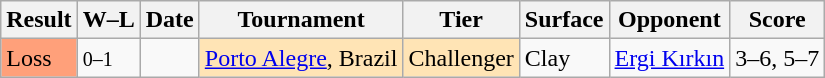<table class="wikitable">
<tr>
<th>Result</th>
<th class="unsortable">W–L</th>
<th>Date</th>
<th>Tournament</th>
<th>Tier</th>
<th>Surface</th>
<th>Opponent</th>
<th class="unsortable">Score</th>
</tr>
<tr>
<td bgcolor=FFA07A>Loss</td>
<td><small>0–1</small></td>
<td><a href='#'></a></td>
<td style="background:moccasin;"><a href='#'>Porto Alegre</a>, Brazil</td>
<td style="background:moccasin;">Challenger</td>
<td>Clay</td>
<td> <a href='#'>Ergi Kırkın</a></td>
<td>3–6, 5–7</td>
</tr>
</table>
